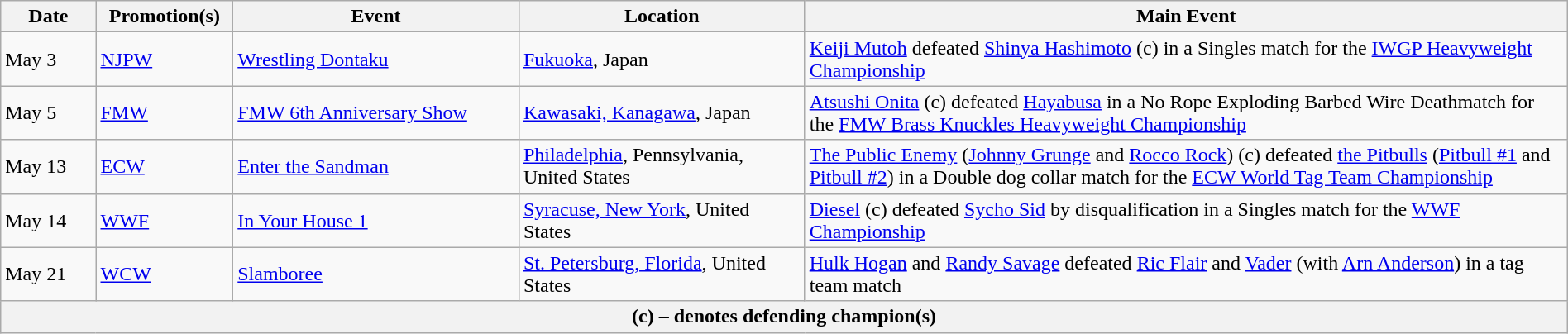<table class="wikitable" style="width:100%;">
<tr>
<th width="5%">Date</th>
<th width="5%">Promotion(s)</th>
<th style="width:15%;">Event</th>
<th style="width:15%;">Location</th>
<th style="width:40%;">Main Event</th>
</tr>
<tr style="width:20%;" |Notes>
</tr>
<tr>
<td>May 3</td>
<td><a href='#'>NJPW</a></td>
<td><a href='#'>Wrestling Dontaku</a></td>
<td><a href='#'>Fukuoka</a>, Japan</td>
<td><a href='#'>Keiji Mutoh</a> defeated <a href='#'>Shinya Hashimoto</a> (c) in a Singles match for the <a href='#'>IWGP Heavyweight Championship</a></td>
</tr>
<tr>
<td>May 5</td>
<td><a href='#'>FMW</a></td>
<td><a href='#'>FMW 6th Anniversary Show</a></td>
<td><a href='#'>Kawasaki, Kanagawa</a>, Japan</td>
<td><a href='#'>Atsushi Onita</a> (c) defeated <a href='#'>Hayabusa</a> in a No Rope Exploding Barbed Wire Deathmatch for the <a href='#'>FMW Brass Knuckles Heavyweight Championship</a></td>
</tr>
<tr>
<td>May 13</td>
<td><a href='#'>ECW</a></td>
<td><a href='#'>Enter the Sandman</a></td>
<td><a href='#'>Philadelphia</a>, Pennsylvania, United States</td>
<td><a href='#'>The Public Enemy</a> (<a href='#'>Johnny Grunge</a> and <a href='#'>Rocco Rock</a>) (c) defeated <a href='#'>the Pitbulls</a> (<a href='#'>Pitbull #1</a> and <a href='#'>Pitbull #2</a>) in a Double dog collar match for the <a href='#'>ECW World Tag Team Championship</a></td>
</tr>
<tr>
<td>May 14</td>
<td><a href='#'>WWF</a></td>
<td><a href='#'>In Your House 1</a></td>
<td><a href='#'>Syracuse, New York</a>, United States</td>
<td><a href='#'>Diesel</a> (c) defeated <a href='#'>Sycho Sid</a> by disqualification in a Singles match for the <a href='#'>WWF Championship</a></td>
</tr>
<tr>
<td>May 21</td>
<td><a href='#'>WCW</a></td>
<td><a href='#'>Slamboree</a></td>
<td><a href='#'>St. Petersburg, Florida</a>, United States</td>
<td><a href='#'>Hulk Hogan</a> and <a href='#'>Randy Savage</a> defeated <a href='#'>Ric Flair</a> and <a href='#'>Vader</a> (with <a href='#'>Arn Anderson</a>) in a tag team match</td>
</tr>
<tr>
<th colspan="6">(c) – denotes defending champion(s)</th>
</tr>
</table>
